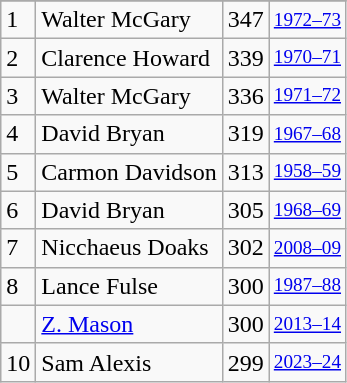<table class="wikitable">
<tr>
</tr>
<tr>
<td>1</td>
<td>Walter McGary</td>
<td>347</td>
<td style="font-size:80%;"><a href='#'>1972–73</a></td>
</tr>
<tr>
<td>2</td>
<td>Clarence Howard</td>
<td>339</td>
<td style="font-size:80%;"><a href='#'>1970–71</a></td>
</tr>
<tr>
<td>3</td>
<td>Walter McGary</td>
<td>336</td>
<td style="font-size:80%;"><a href='#'>1971–72</a></td>
</tr>
<tr>
<td>4</td>
<td>David Bryan</td>
<td>319</td>
<td style="font-size:80%;"><a href='#'>1967–68</a></td>
</tr>
<tr>
<td>5</td>
<td>Carmon Davidson</td>
<td>313</td>
<td style="font-size:80%;"><a href='#'>1958–59</a></td>
</tr>
<tr>
<td>6</td>
<td>David Bryan</td>
<td>305</td>
<td style="font-size:80%;"><a href='#'>1968–69</a></td>
</tr>
<tr>
<td>7</td>
<td>Nicchaeus Doaks</td>
<td>302</td>
<td style="font-size:80%;"><a href='#'>2008–09</a></td>
</tr>
<tr>
<td>8</td>
<td>Lance Fulse</td>
<td>300</td>
<td style="font-size:80%;"><a href='#'>1987–88</a></td>
</tr>
<tr>
<td></td>
<td><a href='#'>Z. Mason</a></td>
<td>300</td>
<td style="font-size:80%;"><a href='#'>2013–14</a></td>
</tr>
<tr>
<td>10</td>
<td>Sam Alexis</td>
<td>299</td>
<td style="font-size:80%;"><a href='#'>2023–24</a></td>
</tr>
</table>
